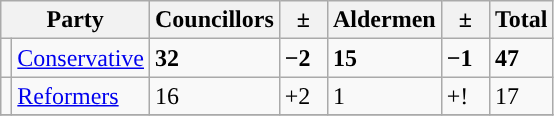<table class="wikitable">
<tr>
<th colspan="2">Party</th>
<th>Councillors</th>
<th>  ±  </th>
<th>Aldermen</th>
<th>  ±  </th>
<th>Total</th>
</tr>
<tr>
<td style="background-color: "></td>
<td><a href='#'>Conservative</a></td>
<td><strong>32</strong></td>
<td><strong>−2</strong></td>
<td><strong>15</strong></td>
<td><strong>−1</strong></td>
<td><strong>47</strong></td>
</tr>
<tr>
<td style="background-color: "></td>
<td><a href='#'>Reformers</a></td>
<td>16</td>
<td>+2</td>
<td>1</td>
<td>+!</td>
<td>17</td>
</tr>
<tr>
</tr>
</table>
